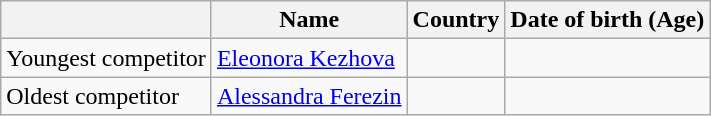<table class="wikitable sortable">
<tr>
<th></th>
<th>Name</th>
<th>Country</th>
<th>Date of birth (Age)</th>
</tr>
<tr>
<td>Youngest competitor</td>
<td><a href='#'>Eleonora Kezhova</a></td>
<td></td>
<td></td>
</tr>
<tr>
<td>Oldest competitor</td>
<td><a href='#'>Alessandra Ferezin</a></td>
<td></td>
<td></td>
</tr>
</table>
